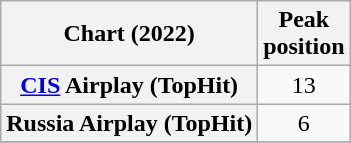<table class="wikitable sortable plainrowheaders" style="text-align:center">
<tr>
<th scope="col">Chart (2022)</th>
<th scope="col">Peak<br>position</th>
</tr>
<tr>
<th scope="row"><a href='#'>CIS</a> Airplay (TopHit)</th>
<td>13</td>
</tr>
<tr>
<th scope="row">Russia Airplay (TopHit)</th>
<td>6</td>
</tr>
<tr>
</tr>
</table>
